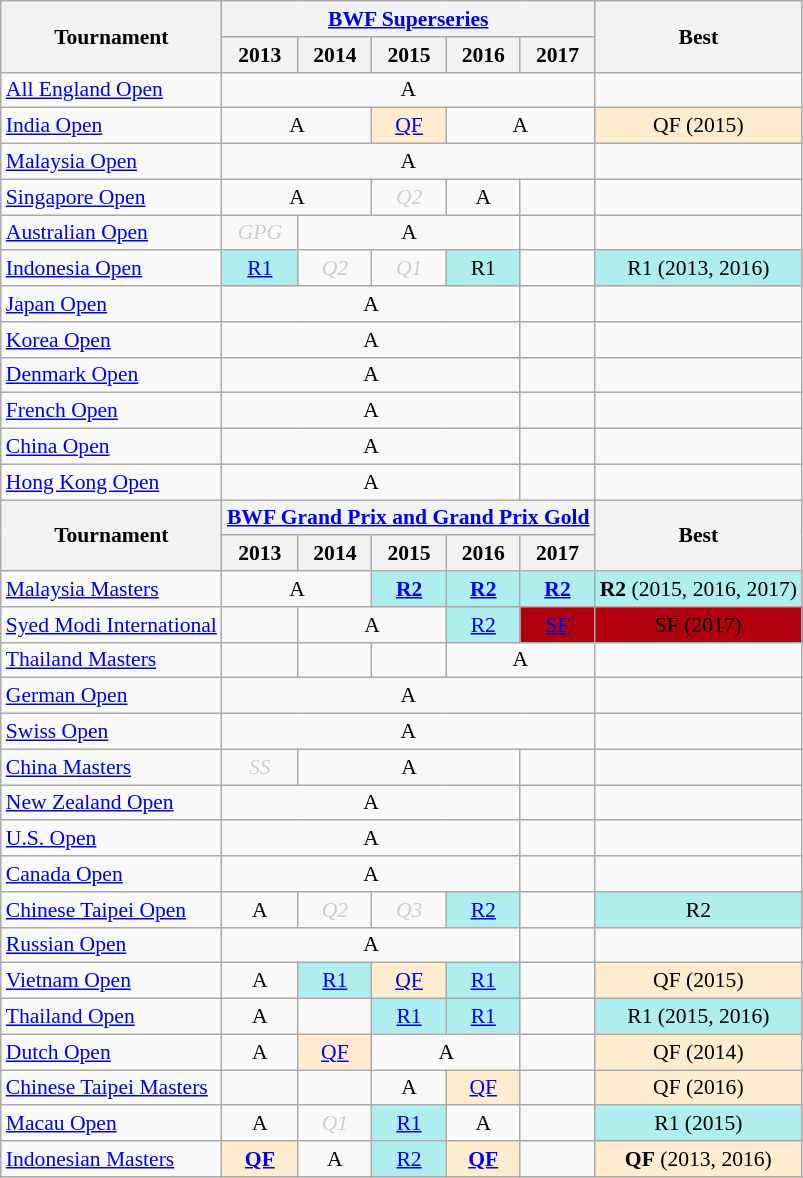<table class="wikitable" style="font-size: 90%; text-align:center">
<tr>
<th rowspan="2">Tournament</th>
<th colspan="5"><strong><a href='#'>BWF Superseries</a></strong></th>
<th rowspan="2">Best</th>
</tr>
<tr>
<th>2013</th>
<th>2014</th>
<th>2015</th>
<th>2016</th>
<th>2017</th>
</tr>
<tr>
<td align=left><a href='#'>All England Open</a></td>
<td colspan="5">A</td>
<td></td>
</tr>
<tr>
<td align=left><a href='#'>India Open</a></td>
<td colspan="2">A</td>
<td bgcolor=FFEBCD><a href='#'>QF</a></td>
<td colspan="2">A</td>
<td bgcolor=FFEBCD>QF (2015)</td>
</tr>
<tr>
<td align=left><a href='#'>Malaysia Open</a></td>
<td colspan="5">A</td>
<td></td>
</tr>
<tr>
<td align=left><a href='#'>Singapore Open</a></td>
<td colspan="2">A</td>
<td style="color:#ccc"><em>Q2</em></td>
<td>A</td>
<td></td>
<td></td>
</tr>
<tr>
<td align=left><a href='#'>Australian Open</a></td>
<td style=color:#ccc><em>GPG</em></td>
<td colspan="3">A</td>
<td></td>
<td></td>
</tr>
<tr>
<td align=left><a href='#'>Indonesia Open</a></td>
<td bgcolor=AFEEEE><a href='#'>R1</a></td>
<td style="color:#ccc"><em>Q2</em></td>
<td style="color:#ccc"><em>Q1</em></td>
<td bgcolor=AFEEEE>R1</td>
<td></td>
<td bgcolor=AFEEEE>R1 (2013, 2016)</td>
</tr>
<tr>
<td align=left><a href='#'>Japan Open</a></td>
<td colspan="4">A</td>
<td></td>
<td></td>
</tr>
<tr>
<td align=left><a href='#'>Korea Open</a></td>
<td colspan="4">A</td>
<td></td>
<td></td>
</tr>
<tr>
<td align=left><a href='#'>Denmark Open</a></td>
<td colspan="4">A</td>
<td></td>
<td></td>
</tr>
<tr>
<td align=left><a href='#'>French Open</a></td>
<td colspan="4">A</td>
<td></td>
<td></td>
</tr>
<tr>
<td align=left><a href='#'>China Open</a></td>
<td colspan="4">A</td>
<td></td>
<td></td>
</tr>
<tr>
<td align=left><a href='#'>Hong Kong Open</a></td>
<td colspan="4">A</td>
<td></td>
<td></td>
</tr>
<tr>
<th rowspan="2">Tournament</th>
<th colspan="5"><strong><a href='#'>BWF Grand Prix and Grand Prix Gold</a></strong></th>
<th rowspan="2">Best</th>
</tr>
<tr>
<th>2013</th>
<th>2014</th>
<th>2015</th>
<th>2016</th>
<th>2017</th>
</tr>
<tr>
<td align=left><a href='#'>Malaysia Masters</a></td>
<td colspan="2">A</td>
<td bgcolor=AFEEEE><a href='#'><strong>R2</strong></a></td>
<td bgcolor=AFEEEE><a href='#'><strong>R2</strong></a></td>
<td bgcolor=AFEEEE><a href='#'><strong>R2</strong></a></td>
<td bgcolor=AFEEEE><strong>R2</strong> (2015, 2016, 2017)</td>
</tr>
<tr>
<td align=left><a href='#'>Syed Modi International</a></td>
<td></td>
<td colspan="2">A</td>
<td bgcolor=AFEEEE><a href='#'>R2</a></td>
<td bgcolor=bronze><a href='#'>SF</a></td>
<td bgcolor=bronze>SF (2017)</td>
</tr>
<tr>
<td align=left><a href='#'>Thailand Masters</a></td>
<td></td>
<td></td>
<td></td>
<td colspan="2">A</td>
<td></td>
</tr>
<tr>
<td align=left><a href='#'>German Open</a></td>
<td colspan="5">A</td>
<td></td>
</tr>
<tr>
<td align=left><a href='#'>Swiss Open</a></td>
<td colspan="5">A</td>
<td></td>
</tr>
<tr>
<td align=left><a href='#'>China Masters</a></td>
<td style=color:#ccc><em>SS</em></td>
<td colspan="3">A</td>
<td></td>
<td></td>
</tr>
<tr>
<td align=left><a href='#'>New Zealand Open</a></td>
<td colspan="4">A</td>
<td></td>
<td></td>
</tr>
<tr>
<td align=left><a href='#'>U.S. Open</a></td>
<td colspan="4">A</td>
<td></td>
<td></td>
</tr>
<tr>
<td align=left><a href='#'>Canada Open</a></td>
<td colspan="4">A</td>
<td></td>
<td></td>
</tr>
<tr>
<td align=left><a href='#'>Chinese Taipei Open</a></td>
<td>A</td>
<td style="color:#ccc"><em>Q2</em></td>
<td style="color:#ccc"><em>Q3</em></td>
<td bgcolor=AFEEEE><a href='#'>R2</a></td>
<td></td>
<td bgcolor=AFEEEE>R2</td>
</tr>
<tr>
<td align=left><a href='#'>Russian Open</a></td>
<td colspan="4">A</td>
<td></td>
<td></td>
</tr>
<tr>
<td align=left><a href='#'>Vietnam Open</a></td>
<td>A</td>
<td bgcolor=AFEEEE><a href='#'>R1</a></td>
<td bgcolor=FFEBCD><a href='#'>QF</a></td>
<td bgcolor=AFEEEE><a href='#'>R1</a></td>
<td></td>
<td bgcolor=FFEBCD>QF (2015)</td>
</tr>
<tr>
<td align=left><a href='#'>Thailand Open</a></td>
<td>A</td>
<td></td>
<td bgcolor=AFEEEE><a href='#'>R1</a></td>
<td bgcolor=AFEEEE><a href='#'>R1</a></td>
<td></td>
<td bgcolor=AFEEEE>R1 (2015, 2016)</td>
</tr>
<tr>
<td align=left><a href='#'>Dutch Open</a></td>
<td>A</td>
<td bgcolor=FFEBCD><a href='#'>QF</a></td>
<td colspan="2">A</td>
<td></td>
<td bgcolor=FFEBCD>QF (2014)</td>
</tr>
<tr>
<td align=left><a href='#'>Chinese Taipei Masters</a></td>
<td></td>
<td></td>
<td>A</td>
<td bgcolor=FFEBCD><a href='#'>QF</a></td>
<td></td>
<td bgcolor=FFEBCD>QF (2016)</td>
</tr>
<tr>
<td align=left><a href='#'>Macau Open</a></td>
<td>A</td>
<td style="color:#ccc"><em>Q1</em></td>
<td bgcolor=AFEEEE><a href='#'>R1</a></td>
<td>A</td>
<td></td>
<td bgcolor=AFEEEE>R1 (2015)</td>
</tr>
<tr>
<td align=left><a href='#'>Indonesian Masters</a></td>
<td bgcolor=FFEBCD><a href='#'><strong>QF</strong></a></td>
<td>A</td>
<td bgcolor=AFEEEE><a href='#'>R2</a></td>
<td bgcolor=FFEBCD><a href='#'><strong>QF</strong></a></td>
<td></td>
<td bgcolor=FFEBCD><strong>QF</strong> (2013, 2016)</td>
</tr>
</table>
